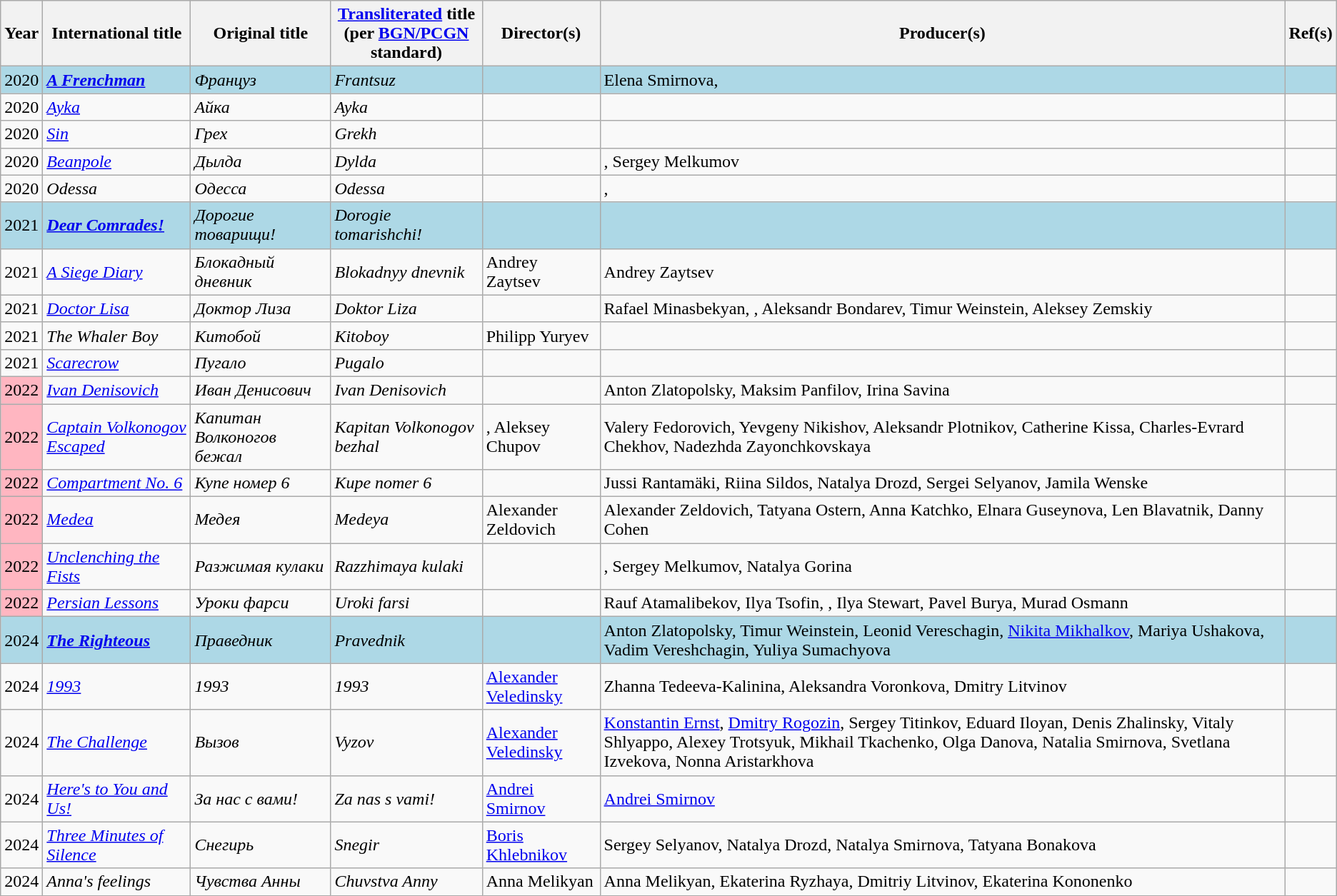<table class="wikitable sortable">
<tr>
<th scope="col">Year</th>
<th scope="col">International title</th>
<th scope="col">Original title</th>
<th scope="col"><a href='#'>Transliterated</a> title<br>(per <a href='#'>BGN/PCGN</a> standard)</th>
<th scope="col">Director(s)</th>
<th scope="col">Producer(s)</th>
<th scope="col" class="unsortable">Ref(s)</th>
</tr>
<tr>
<td style="background-color:lightblue">2020</td>
<td style="background-color:lightblue"><strong><em><a href='#'>A Frenchman</a></em></strong></td>
<td style="background-color:lightblue"><em>Француз</em></td>
<td style="background-color:lightblue"><em>Frantsuz</em></td>
<td style="background-color:lightblue"></td>
<td style="background-color:lightblue">Elena Smirnova, </td>
<td style="background-color:lightblue"></td>
</tr>
<tr>
<td>2020</td>
<td><em><a href='#'>Ayka</a></em></td>
<td><em>Айка</em></td>
<td><em>Ayka</em></td>
<td></td>
<td></td>
<td></td>
</tr>
<tr>
<td>2020</td>
<td><em><a href='#'>Sin</a></em></td>
<td><em>Грех</em></td>
<td><em>Grekh</em></td>
<td></td>
<td></td>
<td></td>
</tr>
<tr>
<td>2020</td>
<td><em><a href='#'>Beanpole</a></em></td>
<td><em>Дылда</em></td>
<td><em>Dylda</em></td>
<td></td>
<td>, Sergey Melkumov</td>
<td></td>
</tr>
<tr>
<td>2020</td>
<td><em>Odessa</em></td>
<td><em>Одесса</em></td>
<td><em>Odessa</em></td>
<td></td>
<td>, </td>
<td></td>
</tr>
<tr>
<td style="background-color:lightblue">2021</td>
<td style="background-color:lightblue"><strong><em><a href='#'>Dear Comrades!</a></em></strong></td>
<td style="background-color:lightblue"><em>Дорогие товарищи!</em></td>
<td style="background-color:lightblue"><em>Dorogie tomarishchi!</em></td>
<td style="background-color:lightblue"></td>
<td style="background-color:lightblue"></td>
<td style="background-color:lightblue"></td>
</tr>
<tr>
<td>2021</td>
<td><em><a href='#'>A Siege Diary</a></em></td>
<td><em>Блокадный дневник</em></td>
<td><em>Blokadnyy dnevnik</em></td>
<td>Andrey Zaytsev</td>
<td>Andrey Zaytsev</td>
<td></td>
</tr>
<tr>
<td>2021</td>
<td><em><a href='#'>Doctor Lisa</a></em></td>
<td><em>Доктор Лиза</em></td>
<td><em>Doktor Liza</em></td>
<td></td>
<td>Rafael Minasbekyan, , Aleksandr Bondarev, Timur Weinstein, Aleksey Zemskiy</td>
<td></td>
</tr>
<tr>
<td>2021</td>
<td><em>The Whaler Boy</em></td>
<td><em>Китобой</em></td>
<td><em>Kitoboy</em></td>
<td>Philipp Yuryev</td>
<td></td>
<td></td>
</tr>
<tr>
<td>2021</td>
<td><em><a href='#'>Scarecrow</a></em></td>
<td><em>Пугало</em></td>
<td><em>Pugalo</em></td>
<td></td>
<td></td>
<td></td>
</tr>
<tr>
<td style="background-color:lightpink">2022</td>
<td><em><a href='#'>Ivan Denisovich</a></em></td>
<td><em>Иван Денисович</em></td>
<td><em>Ivan Denisovich</em></td>
<td></td>
<td>Anton Zlatopolsky, Maksim Panfilov, Irina Savina</td>
<td></td>
</tr>
<tr>
<td style="background-color:lightpink">2022</td>
<td><em><a href='#'>Captain Volkonogov Escaped</a></em></td>
<td><em>Капитан Волконогов бежал</em></td>
<td><em>Kapitan Volkonogov bezhal</em></td>
<td>, Aleksey Chupov</td>
<td>Valery Fedorovich, Yevgeny Nikishov, Aleksandr Plotnikov, Catherine Kissa, Charles-Evrard Chekhov, Nadezhda Zayonchkovskaya</td>
<td></td>
</tr>
<tr>
<td style="background-color:lightpink">2022</td>
<td><em><a href='#'>Compartment No. 6</a></em></td>
<td><em>Купе номер 6</em></td>
<td><em>Kupe nomer 6</em></td>
<td></td>
<td>Jussi Rantamäki, Riina Sildos, Natalya Drozd, Sergei Selyanov, Jamila Wenske</td>
<td></td>
</tr>
<tr>
<td style="background-color:lightpink">2022</td>
<td><em><a href='#'>Medea</a></em></td>
<td><em>Медея</em></td>
<td><em>Medeya</em></td>
<td>Alexander Zeldovich</td>
<td>Alexander Zeldovich, Tatyana Ostern, Anna Katchko, Elnara Guseynova, Len Blavatnik, Danny Cohen</td>
<td></td>
</tr>
<tr>
<td style="background-color:lightpink">2022</td>
<td><em><a href='#'>Unclenching the Fists</a></em></td>
<td><em>Разжимая кулаки</em></td>
<td><em>Razzhimaya kulaki</em></td>
<td></td>
<td>, Sergey Melkumov, Natalya Gorina</td>
<td></td>
</tr>
<tr>
<td style="background-color:lightpink">2022</td>
<td><em><a href='#'>Persian Lessons</a></em></td>
<td><em>Уроки фарси</em></td>
<td><em>Uroki farsi</em></td>
<td></td>
<td>Rauf Atamalibekov, Ilya Tsofin, , Ilya Stewart, Pavel Burya, Murad Osmann</td>
<td></td>
</tr>
<tr>
<td style="background-color:lightblue">2024</td>
<td style="background-color:lightblue"><strong><em><a href='#'>The Righteous</a></em></strong></td>
<td style="background-color:lightblue"><em>Праведник</em></td>
<td style="background-color:lightblue"><em>Pravednik</em></td>
<td style="background-color:lightblue"></td>
<td style="background-color:lightblue">Anton Zlatopolsky, Timur Weinstein, Leonid Vereschagin, <a href='#'>Nikita Mikhalkov</a>, Mariya Ushakova, Vadim Vereshchagin, Yuliya Sumachyova</td>
<td style="background-color:lightblue"></td>
</tr>
<tr>
<td>2024</td>
<td><em><a href='#'>1993</a></em></td>
<td><em>1993</em></td>
<td><em>1993</em></td>
<td><a href='#'>Alexander Veledinsky</a></td>
<td>Zhanna Tedeeva-Kalinina, Aleksandra Voronkova, Dmitry Litvinov</td>
<td></td>
</tr>
<tr>
<td>2024</td>
<td><em><a href='#'>The Challenge</a></em></td>
<td><em>Вызов</em></td>
<td><em>Vyzov</em></td>
<td><a href='#'>Alexander Veledinsky</a></td>
<td><a href='#'>Konstantin Ernst</a>, <a href='#'>Dmitry Rogozin</a>, Sergey Titinkov, Eduard Iloyan, Denis Zhalinsky, Vitaly Shlyappo, Alexey Trotsyuk, Mikhail Tkachenko, Olga Danova, Natalia Smirnova,  Svetlana Izvekova, Nonna Aristarkhova</td>
<td></td>
</tr>
<tr>
<td>2024</td>
<td><em><a href='#'>Here's to You and Us!</a></em></td>
<td><em>За нас с вами!</em></td>
<td><em>Za nas s vami!</em></td>
<td><a href='#'>Andrei Smirnov</a></td>
<td><a href='#'>Andrei Smirnov</a></td>
<td></td>
</tr>
<tr>
<td>2024</td>
<td><em><a href='#'>Three Minutes of Silence</a></em></td>
<td><em>Снегирь</em></td>
<td><em>Snegir</em></td>
<td><a href='#'>Boris Khlebnikov</a></td>
<td>Sergey Selyanov, Natalya Drozd, Natalya Smirnova, Tatyana Bonakova</td>
<td></td>
</tr>
<tr>
<td>2024</td>
<td><em>Anna's feelings</em></td>
<td><em>Чувства Анны</em></td>
<td><em>Chuvstva Anny</em></td>
<td>Anna Melikyan</td>
<td>Anna Melikyan, Ekaterina Ryzhaya, Dmitriy Litvinov, Ekaterina Kononenko</td>
<td></td>
</tr>
</table>
